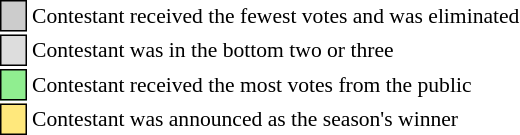<table class="toccolours" style="font-size: 90%; white-space: nowrap;">
<tr>
<td style="background:#ccc; border:1px solid black;">    </td>
<td>Contestant received the fewest votes and was eliminated</td>
</tr>
<tr>
<td style="background:#ddd; border:1px solid black;">    </td>
<td>Contestant was in the bottom two or three</td>
</tr>
<tr>
<td style="background:lightgreen; border:1px solid black;">    </td>
<td>Contestant received the most votes from the public</td>
</tr>
<tr>
<td style="background:#ffe87c; border:1px solid black;">    </td>
<td>Contestant was announced as the season's winner</td>
</tr>
</table>
